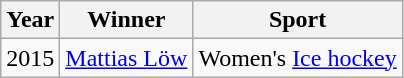<table class="wikitable">
<tr>
<th>Year</th>
<th>Winner</th>
<th>Sport</th>
</tr>
<tr>
<td>2015</td>
<td><a href='#'>Mattias Löw</a></td>
<td>Women's <a href='#'>Ice hockey</a></td>
</tr>
</table>
